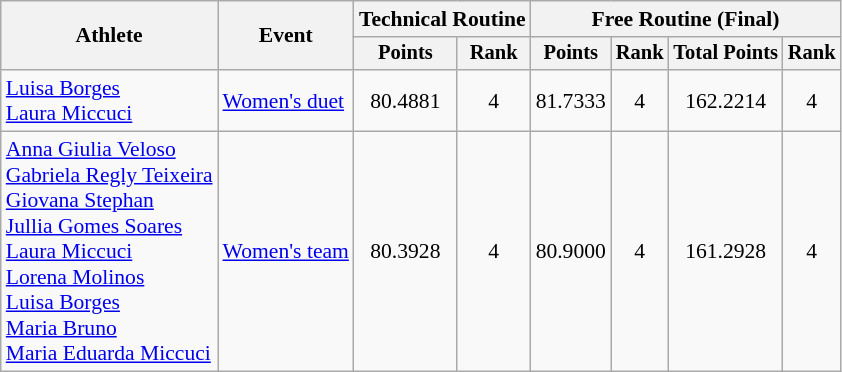<table class=wikitable style="font-size:90%">
<tr>
<th rowspan="2">Athlete</th>
<th rowspan="2">Event</th>
<th colspan="2">Technical Routine</th>
<th colspan="4">Free Routine (Final)</th>
</tr>
<tr style="font-size:95%">
<th>Points</th>
<th>Rank</th>
<th>Points</th>
<th>Rank</th>
<th>Total Points</th>
<th>Rank</th>
</tr>
<tr align=center>
<td align=left><a href='#'>Luisa Borges</a><br><a href='#'>Laura Miccuci</a></td>
<td align=left><a href='#'>Women's duet</a></td>
<td>80.4881</td>
<td>4</td>
<td>81.7333</td>
<td>4</td>
<td>162.2214</td>
<td>4</td>
</tr>
<tr align=center>
<td align=left><a href='#'>Anna Giulia Veloso</a><br><a href='#'>Gabriela Regly Teixeira</a><br><a href='#'>Giovana Stephan</a><br><a href='#'>Jullia Gomes Soares</a><br><a href='#'>Laura Miccuci</a><br><a href='#'>Lorena Molinos</a><br><a href='#'>Luisa Borges</a><br><a href='#'>Maria Bruno</a><br><a href='#'>Maria Eduarda Miccuci</a></td>
<td align=left><a href='#'>Women's team</a></td>
<td>80.3928</td>
<td>4</td>
<td>80.9000</td>
<td>4</td>
<td>161.2928</td>
<td>4</td>
</tr>
</table>
